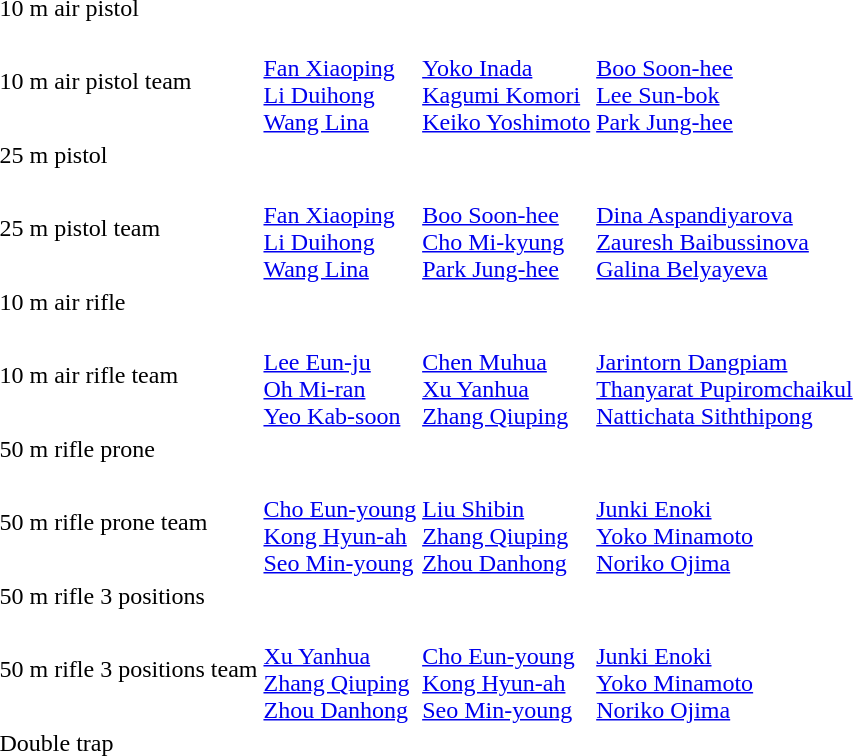<table>
<tr>
<td>10 m air pistol</td>
<td></td>
<td></td>
<td></td>
</tr>
<tr>
<td>10 m air pistol team</td>
<td><br><a href='#'>Fan Xiaoping</a><br><a href='#'>Li Duihong</a><br><a href='#'>Wang Lina</a></td>
<td><br><a href='#'>Yoko Inada</a><br><a href='#'>Kagumi Komori</a><br><a href='#'>Keiko Yoshimoto</a></td>
<td><br><a href='#'>Boo Soon-hee</a><br><a href='#'>Lee Sun-bok</a><br><a href='#'>Park Jung-hee</a></td>
</tr>
<tr>
<td>25 m pistol</td>
<td></td>
<td></td>
<td></td>
</tr>
<tr>
<td>25 m pistol team</td>
<td><br><a href='#'>Fan Xiaoping</a><br><a href='#'>Li Duihong</a><br><a href='#'>Wang Lina</a></td>
<td><br><a href='#'>Boo Soon-hee</a><br><a href='#'>Cho Mi-kyung</a><br><a href='#'>Park Jung-hee</a></td>
<td><br><a href='#'>Dina Aspandiyarova</a><br><a href='#'>Zauresh Baibussinova</a><br><a href='#'>Galina Belyayeva</a></td>
</tr>
<tr>
<td>10 m air rifle</td>
<td></td>
<td></td>
<td></td>
</tr>
<tr>
<td>10 m air rifle team</td>
<td><br><a href='#'>Lee Eun-ju</a><br><a href='#'>Oh Mi-ran</a><br><a href='#'>Yeo Kab-soon</a></td>
<td><br><a href='#'>Chen Muhua</a><br><a href='#'>Xu Yanhua</a><br><a href='#'>Zhang Qiuping</a></td>
<td><br><a href='#'>Jarintorn Dangpiam</a><br><a href='#'>Thanyarat Pupiromchaikul</a><br><a href='#'>Nattichata Siththipong</a></td>
</tr>
<tr>
<td>50 m rifle prone</td>
<td></td>
<td></td>
<td></td>
</tr>
<tr>
<td>50 m rifle prone team</td>
<td><br><a href='#'>Cho Eun-young</a><br><a href='#'>Kong Hyun-ah</a><br><a href='#'>Seo Min-young</a></td>
<td><br><a href='#'>Liu Shibin</a><br><a href='#'>Zhang Qiuping</a><br><a href='#'>Zhou Danhong</a></td>
<td><br><a href='#'>Junki Enoki</a><br><a href='#'>Yoko Minamoto</a><br><a href='#'>Noriko Ojima</a></td>
</tr>
<tr>
<td>50 m rifle 3 positions</td>
<td></td>
<td></td>
<td></td>
</tr>
<tr>
<td>50 m rifle 3 positions team</td>
<td><br><a href='#'>Xu Yanhua</a><br><a href='#'>Zhang Qiuping</a><br><a href='#'>Zhou Danhong</a></td>
<td><br><a href='#'>Cho Eun-young</a><br><a href='#'>Kong Hyun-ah</a><br><a href='#'>Seo Min-young</a></td>
<td><br><a href='#'>Junki Enoki</a><br><a href='#'>Yoko Minamoto</a><br><a href='#'>Noriko Ojima</a></td>
</tr>
<tr>
<td>Double trap</td>
<td></td>
<td></td>
<td></td>
</tr>
</table>
